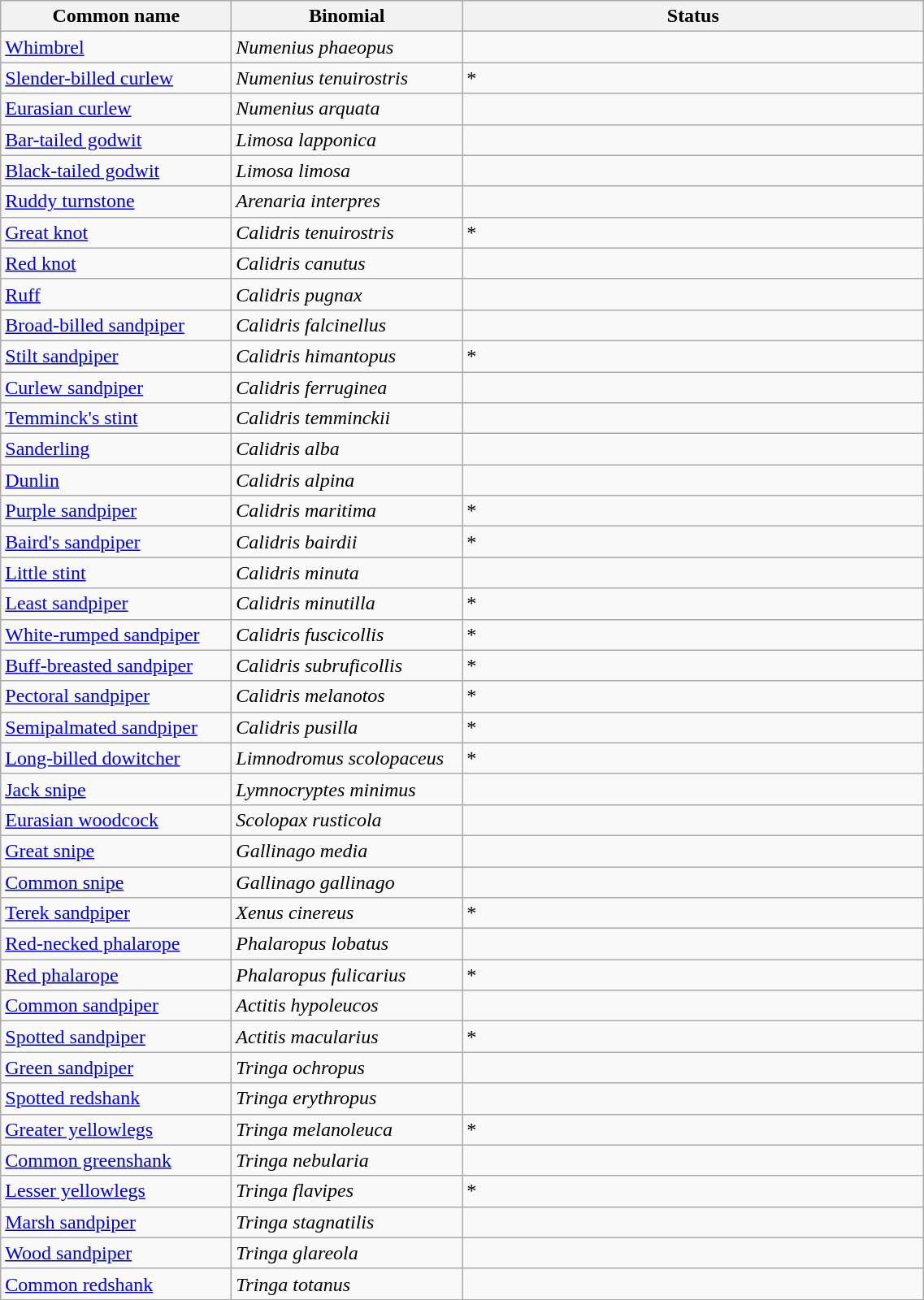<table width=60% class="wikitable">
<tr>
<th width=15%>Common name</th>
<th width=15%>Binomial</th>
<th width=30%>Status</th>
</tr>
<tr>
<td><a href='#'>Whimbrel</a></td>
<td><em>Numenius phaeopus</em></td>
<td></td>
</tr>
<tr>
<td><a href='#'>Slender-billed curlew</a></td>
<td><em>Numenius tenuirostris</em></td>
<td>*</td>
</tr>
<tr>
<td><a href='#'>Eurasian curlew</a></td>
<td><em>Numenius arquata</em></td>
<td></td>
</tr>
<tr>
<td><a href='#'>Bar-tailed godwit</a></td>
<td><em>Limosa lapponica</em></td>
<td></td>
</tr>
<tr>
<td><a href='#'>Black-tailed godwit</a></td>
<td><em>Limosa limosa</em></td>
<td></td>
</tr>
<tr>
<td><a href='#'>Ruddy turnstone</a></td>
<td><em>Arenaria interpres</em></td>
<td></td>
</tr>
<tr>
<td><a href='#'>Great knot</a></td>
<td><em>Calidris tenuirostris</em></td>
<td>*</td>
</tr>
<tr>
<td><a href='#'>Red knot</a></td>
<td><em>Calidris canutus</em></td>
<td></td>
</tr>
<tr>
<td><a href='#'>Ruff</a></td>
<td><em>Calidris pugnax</em></td>
<td></td>
</tr>
<tr>
<td><a href='#'>Broad-billed sandpiper</a></td>
<td><em>Calidris falcinellus</em></td>
<td></td>
</tr>
<tr>
<td><a href='#'>Stilt sandpiper</a></td>
<td><em>Calidris himantopus</em></td>
<td>*</td>
</tr>
<tr>
<td><a href='#'>Curlew sandpiper</a></td>
<td><em>Calidris ferruginea</em></td>
<td></td>
</tr>
<tr>
<td><a href='#'>Temminck's stint</a></td>
<td><em>Calidris temminckii</em></td>
<td></td>
</tr>
<tr>
<td><a href='#'>Sanderling</a></td>
<td><em>Calidris alba</em></td>
<td></td>
</tr>
<tr>
<td><a href='#'>Dunlin</a></td>
<td><em>Calidris alpina</em></td>
<td></td>
</tr>
<tr>
<td><a href='#'>Purple sandpiper</a></td>
<td><em>Calidris maritima</em></td>
<td>*</td>
</tr>
<tr>
<td><a href='#'>Baird's sandpiper</a></td>
<td><em>Calidris bairdii</em></td>
<td>*</td>
</tr>
<tr>
<td><a href='#'>Little stint</a></td>
<td><em>Calidris minuta</em></td>
<td></td>
</tr>
<tr>
<td><a href='#'>Least sandpiper</a></td>
<td><em>Calidris minutilla</em></td>
<td>*</td>
</tr>
<tr>
<td><a href='#'>White-rumped sandpiper</a></td>
<td><em>Calidris fuscicollis</em></td>
<td>*</td>
</tr>
<tr>
<td><a href='#'>Buff-breasted sandpiper</a></td>
<td><em>Calidris subruficollis</em></td>
<td>*</td>
</tr>
<tr>
<td><a href='#'>Pectoral sandpiper</a></td>
<td><em>Calidris melanotos</em></td>
<td>*</td>
</tr>
<tr>
<td><a href='#'>Semipalmated sandpiper</a></td>
<td><em>Calidris pusilla</em></td>
<td>*</td>
</tr>
<tr>
<td><a href='#'>Long-billed dowitcher</a></td>
<td><em>Limnodromus scolopaceus</em></td>
<td>*</td>
</tr>
<tr>
<td><a href='#'>Jack snipe</a></td>
<td><em>Lymnocryptes minimus</em></td>
<td></td>
</tr>
<tr>
<td><a href='#'>Eurasian woodcock</a></td>
<td><em>Scolopax rusticola</em></td>
<td></td>
</tr>
<tr>
<td><a href='#'>Great snipe</a></td>
<td><em>Gallinago media</em></td>
<td></td>
</tr>
<tr>
<td><a href='#'>Common snipe</a></td>
<td><em>Gallinago gallinago</em></td>
<td></td>
</tr>
<tr>
<td><a href='#'>Terek sandpiper</a></td>
<td><em>Xenus cinereus</em></td>
<td>*</td>
</tr>
<tr>
<td><a href='#'>Red-necked phalarope</a></td>
<td><em>Phalaropus lobatus</em></td>
<td></td>
</tr>
<tr>
<td><a href='#'>Red phalarope</a></td>
<td><em>Phalaropus fulicarius</em></td>
<td>*</td>
</tr>
<tr>
<td><a href='#'>Common sandpiper</a></td>
<td><em>Actitis hypoleucos</em></td>
<td></td>
</tr>
<tr>
<td><a href='#'>Spotted sandpiper</a></td>
<td><em>Actitis macularius</em></td>
<td>*</td>
</tr>
<tr>
<td><a href='#'>Green sandpiper</a></td>
<td><em>Tringa ochropus</em></td>
<td></td>
</tr>
<tr>
<td><a href='#'>Spotted redshank</a></td>
<td><em>Tringa erythropus</em></td>
<td></td>
</tr>
<tr>
<td><a href='#'>Greater yellowlegs</a></td>
<td><em>Tringa melanoleuca</em></td>
<td>*</td>
</tr>
<tr>
<td><a href='#'>Common greenshank</a></td>
<td><em>Tringa nebularia</em></td>
<td></td>
</tr>
<tr>
<td><a href='#'>Lesser yellowlegs</a></td>
<td><em>Tringa flavipes</em></td>
<td>*</td>
</tr>
<tr>
<td><a href='#'>Marsh sandpiper</a></td>
<td><em>Tringa stagnatilis</em></td>
<td></td>
</tr>
<tr>
<td><a href='#'>Wood sandpiper</a></td>
<td><em>Tringa glareola</em></td>
<td></td>
</tr>
<tr>
<td><a href='#'>Common redshank</a></td>
<td><em>Tringa totanus</em></td>
<td></td>
</tr>
</table>
